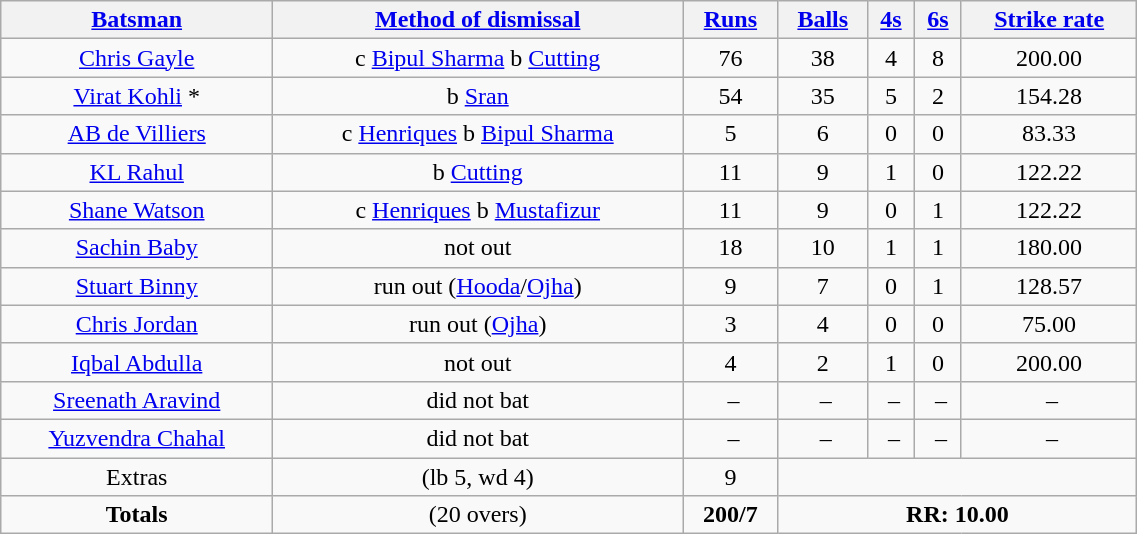<table class="wikitable" style="text-align: center; width: 60%;">
<tr>
<th><a href='#'>Batsman</a></th>
<th><a href='#'>Method of dismissal</a></th>
<th><a href='#'>Runs</a></th>
<th><a href='#'>Balls</a></th>
<th><a href='#'>4s</a></th>
<th><a href='#'>6s</a></th>
<th><a href='#'>Strike rate</a></th>
</tr>
<tr>
<td><a href='#'>Chris Gayle</a></td>
<td>c <a href='#'>Bipul Sharma</a> b <a href='#'>Cutting</a></td>
<td>76</td>
<td>38</td>
<td>4</td>
<td>8</td>
<td>200.00</td>
</tr>
<tr>
<td><a href='#'>Virat Kohli</a> *</td>
<td>b <a href='#'>Sran</a></td>
<td>54</td>
<td>35</td>
<td>5</td>
<td>2</td>
<td>154.28</td>
</tr>
<tr>
<td><a href='#'>AB de Villiers</a></td>
<td>c <a href='#'>Henriques</a> b <a href='#'>Bipul Sharma</a></td>
<td>5</td>
<td>6</td>
<td>0</td>
<td>0</td>
<td>83.33</td>
</tr>
<tr>
<td><a href='#'>KL Rahul</a> </td>
<td>b <a href='#'>Cutting</a></td>
<td>11</td>
<td>9</td>
<td>1</td>
<td>0</td>
<td>122.22</td>
</tr>
<tr>
<td><a href='#'>Shane Watson</a></td>
<td>c <a href='#'>Henriques</a> b <a href='#'>Mustafizur</a></td>
<td>11</td>
<td>9</td>
<td>0</td>
<td>1</td>
<td>122.22</td>
</tr>
<tr>
<td><a href='#'>Sachin Baby</a></td>
<td>not out</td>
<td>18</td>
<td>10</td>
<td>1</td>
<td>1</td>
<td>180.00</td>
</tr>
<tr>
<td><a href='#'>Stuart Binny</a></td>
<td>run out (<a href='#'>Hooda</a>/<a href='#'>Ojha</a>)</td>
<td>9</td>
<td>7</td>
<td>0</td>
<td>1</td>
<td>128.57</td>
</tr>
<tr>
<td><a href='#'>Chris Jordan</a></td>
<td>run out (<a href='#'>Ojha</a>)</td>
<td>3</td>
<td>4</td>
<td>0</td>
<td>0</td>
<td>75.00</td>
</tr>
<tr>
<td><a href='#'>Iqbal Abdulla</a></td>
<td>not out</td>
<td>4</td>
<td>2</td>
<td>1</td>
<td>0</td>
<td>200.00</td>
</tr>
<tr>
<td><a href='#'>Sreenath Aravind</a></td>
<td>did not bat</td>
<td> –</td>
<td> –</td>
<td> –</td>
<td> –</td>
<td> –</td>
</tr>
<tr>
<td><a href='#'>Yuzvendra Chahal</a></td>
<td>did not bat</td>
<td> –</td>
<td> –</td>
<td> –</td>
<td> –</td>
<td> –</td>
</tr>
<tr>
<td>Extras</td>
<td>(lb 5, wd 4)</td>
<td>9</td>
<td colspan="4"></td>
</tr>
<tr>
<td><strong>Totals</strong></td>
<td>(20 overs)</td>
<td><strong>200/7</strong></td>
<td colspan="4"><strong>RR: 10.00</strong></td>
</tr>
</table>
